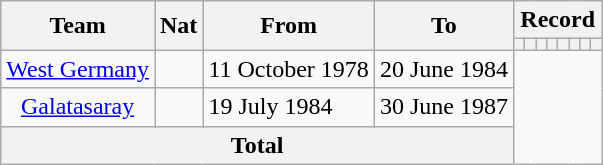<table class="wikitable" tyle="text-align: center">
<tr>
<th rowspan="2">Team</th>
<th rowspan="2">Nat</th>
<th rowspan="2">From</th>
<th rowspan="2">To</th>
<th colspan="8">Record</th>
</tr>
<tr>
<th></th>
<th></th>
<th></th>
<th></th>
<th></th>
<th></th>
<th></th>
<th></th>
</tr>
<tr>
<td align="center"><a href='#'>West Germany</a></td>
<td align="center"></td>
<td align="left">11 October 1978</td>
<td align="left">20 June 1984<br></td>
</tr>
<tr>
<td align="center"><a href='#'>Galatasaray</a></td>
<td align="center"></td>
<td align="left">19 July 1984</td>
<td align="left">30 June 1987<br></td>
</tr>
<tr>
<th colspan="4">Total<br></th>
</tr>
</table>
